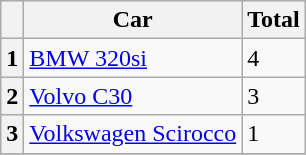<table class="wikitable" style="font-size:100%;">
<tr>
<th></th>
<th>Car</th>
<th>Total</th>
</tr>
<tr>
<th>1</th>
<td><a href='#'>BMW 320si</a></td>
<td>4</td>
</tr>
<tr>
<th>2</th>
<td><a href='#'>Volvo C30</a></td>
<td>3</td>
</tr>
<tr>
<th>3</th>
<td><a href='#'>Volkswagen Scirocco</a></td>
<td>1</td>
</tr>
<tr>
</tr>
</table>
